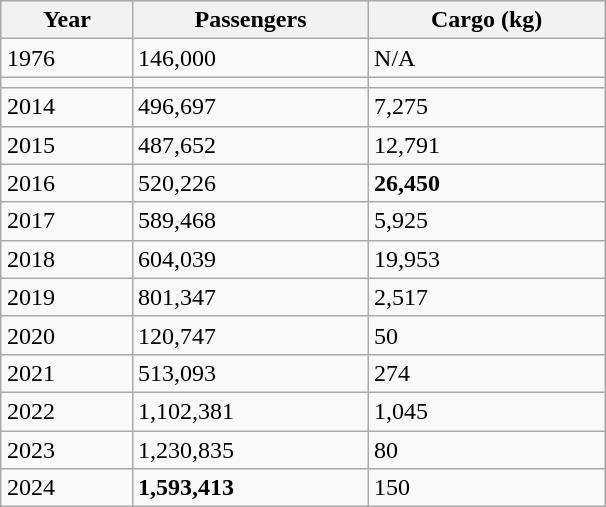<table class="wikitable" style="margin:1em auto;">
<tr style="background:lightgrey;">
<th width="80">Year</th>
<th style="width:150px;">Passengers</th>
<th style="width:150px;">Cargo (kg)</th>
</tr>
<tr>
<td>1976</td>
<td> 146,000</td>
<td>N/A</td>
</tr>
<tr>
<td></td>
<td></td>
<td></td>
</tr>
<tr>
<td>2014</td>
<td> 496,697</td>
<td>7,275</td>
</tr>
<tr>
<td>2015</td>
<td> 487,652</td>
<td>12,791</td>
</tr>
<tr>
<td>2016</td>
<td> 520,226</td>
<td><strong>26,450</strong></td>
</tr>
<tr>
<td>2017</td>
<td> 589,468</td>
<td>5,925</td>
</tr>
<tr>
<td>2018</td>
<td> 604,039</td>
<td>19,953</td>
</tr>
<tr>
<td>2019</td>
<td> 801,347</td>
<td>2,517</td>
</tr>
<tr>
<td>2020</td>
<td> 120,747</td>
<td>50</td>
</tr>
<tr>
<td>2021</td>
<td> 513,093</td>
<td>274</td>
</tr>
<tr>
<td>2022</td>
<td> 1,102,381</td>
<td>1,045</td>
</tr>
<tr>
<td>2023</td>
<td>1,230,835</td>
<td>80</td>
</tr>
<tr>
<td>2024</td>
<td><strong>1,593,413</strong></td>
<td>150</td>
</tr>
</table>
